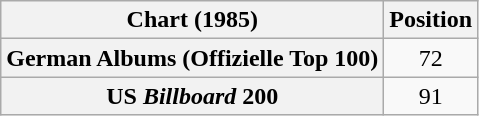<table class="wikitable plainrowheaders" style="text-align:center">
<tr>
<th scope="col">Chart (1985)</th>
<th scope="col">Position</th>
</tr>
<tr>
<th scope="row">German Albums (Offizielle Top 100)</th>
<td>72</td>
</tr>
<tr>
<th scope="row">US <em>Billboard</em> 200</th>
<td>91</td>
</tr>
</table>
